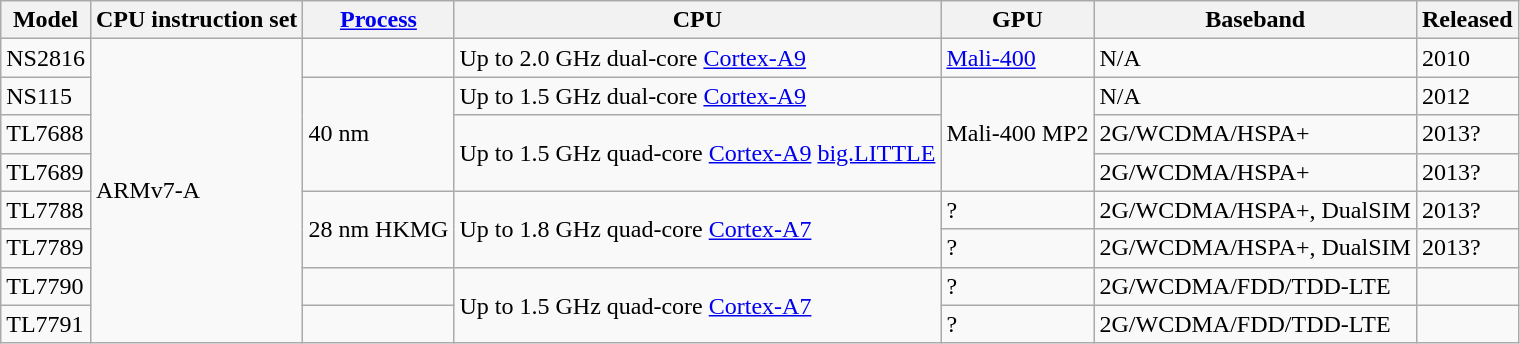<table class="wikitable">
<tr>
<th>Model</th>
<th>CPU instruction set</th>
<th><a href='#'>Process</a></th>
<th>CPU</th>
<th>GPU</th>
<th>Baseband</th>
<th>Released</th>
</tr>
<tr>
<td>NS2816</td>
<td rowspan="8">ARMv7-A</td>
<td></td>
<td>Up to 2.0 GHz dual-core <a href='#'>Cortex-A9</a></td>
<td><a href='#'>Mali-400</a></td>
<td>N/A</td>
<td>2010</td>
</tr>
<tr>
<td>NS115</td>
<td rowspan="3">40 nm</td>
<td>Up to 1.5 GHz dual-core <a href='#'>Cortex-A9</a></td>
<td rowspan="3">Mali-400 MP2</td>
<td>N/A</td>
<td>2012</td>
</tr>
<tr>
<td>TL7688</td>
<td rowspan="2">Up to 1.5 GHz quad-core <a href='#'>Cortex-A9</a> <a href='#'>big.LITTLE</a></td>
<td>2G/WCDMA/HSPA+</td>
<td>2013?</td>
</tr>
<tr>
<td>TL7689</td>
<td>2G/WCDMA/HSPA+</td>
<td>2013?</td>
</tr>
<tr>
<td>TL7788</td>
<td rowspan="2">28 nm HKMG</td>
<td rowspan="2">Up to 1.8 GHz quad-core <a href='#'>Cortex-A7</a></td>
<td>?</td>
<td>2G/WCDMA/HSPA+, DualSIM</td>
<td>2013?</td>
</tr>
<tr>
<td>TL7789</td>
<td>?</td>
<td>2G/WCDMA/HSPA+, DualSIM</td>
<td>2013?</td>
</tr>
<tr>
<td>TL7790</td>
<td></td>
<td rowspan="2">Up to 1.5 GHz quad-core <a href='#'>Cortex-A7</a></td>
<td>?</td>
<td>2G/WCDMA/FDD/TDD-LTE</td>
<td></td>
</tr>
<tr>
<td>TL7791</td>
<td></td>
<td>?</td>
<td>2G/WCDMA/FDD/TDD-LTE</td>
<td></td>
</tr>
</table>
